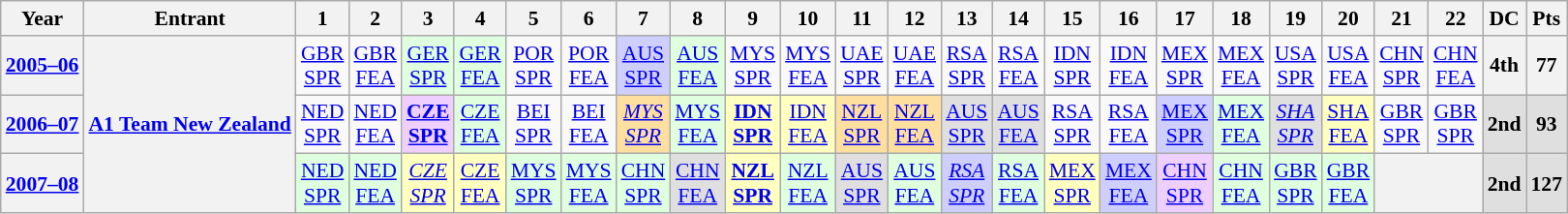<table class="wikitable" style="text-align:center; font-size:90%">
<tr>
<th>Year</th>
<th>Entrant</th>
<th>1</th>
<th>2</th>
<th>3</th>
<th>4</th>
<th>5</th>
<th>6</th>
<th>7</th>
<th>8</th>
<th>9</th>
<th>10</th>
<th>11</th>
<th>12</th>
<th>13</th>
<th>14</th>
<th>15</th>
<th>16</th>
<th>17</th>
<th>18</th>
<th>19</th>
<th>20</th>
<th>21</th>
<th>22</th>
<th>DC</th>
<th>Pts</th>
</tr>
<tr>
<th><a href='#'>2005–06</a></th>
<th rowspan=3><a href='#'>A1 Team New Zealand</a></th>
<td><a href='#'>GBR<br>SPR</a></td>
<td><a href='#'>GBR<br>FEA</a></td>
<td style="background:#DFFFDF;"><a href='#'>GER<br>SPR</a><br></td>
<td style="background:#DFFFDF;"><a href='#'>GER<br>FEA</a><br></td>
<td><a href='#'>POR<br>SPR</a></td>
<td><a href='#'>POR<br>FEA</a></td>
<td style="background:#CFCFFF;"><a href='#'>AUS<br>SPR</a><br></td>
<td style="background:#DFFFDF;"><a href='#'>AUS<br>FEA</a><br></td>
<td><a href='#'>MYS<br>SPR</a></td>
<td><a href='#'>MYS<br>FEA</a></td>
<td><a href='#'>UAE<br>SPR</a></td>
<td><a href='#'>UAE<br>FEA</a></td>
<td><a href='#'>RSA<br>SPR</a></td>
<td><a href='#'>RSA<br>FEA</a></td>
<td><a href='#'>IDN<br>SPR</a></td>
<td><a href='#'>IDN<br>FEA</a></td>
<td><a href='#'>MEX<br>SPR</a></td>
<td><a href='#'>MEX<br>FEA</a></td>
<td><a href='#'>USA<br>SPR</a></td>
<td><a href='#'>USA<br>FEA</a></td>
<td><a href='#'>CHN<br>SPR</a></td>
<td><a href='#'>CHN<br>FEA</a></td>
<th>4th</th>
<th>77</th>
</tr>
<tr>
<th><a href='#'>2006–07</a></th>
<td><a href='#'>NED<br>SPR</a></td>
<td><a href='#'>NED<br>FEA</a></td>
<td style="background:#EFCFFF;"><strong><a href='#'>CZE<br>SPR</a></strong><br></td>
<td style="background:#DFFFDF;"><a href='#'>CZE<br>FEA</a><br></td>
<td><a href='#'>BEI<br>SPR</a></td>
<td><a href='#'>BEI<br>FEA</a></td>
<td style="background:#FFDF9F;"><em><a href='#'>MYS<br>SPR</a></em><br></td>
<td style="background:#DFFFDF;"><a href='#'>MYS<br>FEA</a><br></td>
<td style="background:#FFFFBF;"><strong><a href='#'>IDN<br>SPR</a></strong><br></td>
<td style="background:#FFFFBF;"><a href='#'>IDN<br>FEA</a><br></td>
<td style="background:#FFDF9F;"><a href='#'>NZL<br>SPR</a><br></td>
<td style="background:#FFDF9F;"><a href='#'>NZL<br>FEA</a><br></td>
<td style="background:#DFDFDF;"><a href='#'>AUS<br>SPR</a><br></td>
<td style="background:#DFDFDF;"><a href='#'>AUS<br>FEA</a><br></td>
<td><a href='#'>RSA<br>SPR</a></td>
<td><a href='#'>RSA<br>FEA</a></td>
<td style="background:#CFCFFF;"><a href='#'>MEX<br>SPR</a><br></td>
<td style="background:#DFFFDF;"><a href='#'>MEX<br>FEA</a><br></td>
<td style="background:#DFDFDF;"><em><a href='#'>SHA<br>SPR</a></em><br></td>
<td style="background:#FFFFBF;"><a href='#'>SHA<br>FEA</a><br></td>
<td><a href='#'>GBR<br>SPR</a></td>
<td><a href='#'>GBR<br>SPR</a></td>
<td style="background:#DFDFDF;"><strong>2nd</strong></td>
<td style="background:#DFDFDF;"><strong>93</strong></td>
</tr>
<tr>
<th><a href='#'>2007–08</a></th>
<td style="background:#DFFFDF;"><a href='#'>NED<br>SPR</a><br></td>
<td style="background:#DFFFDF;"><a href='#'>NED<br>FEA</a><br></td>
<td style="background:#FFFFBF;"><em><a href='#'>CZE<br>SPR</a> <br></em></td>
<td style="background:#FFFFBF;"><a href='#'>CZE<br>FEA</a> <br></td>
<td style="background:#DFFFDF;"><a href='#'>MYS<br>SPR</a> <br></td>
<td style="background:#DFFFDF;"><a href='#'>MYS<br>FEA</a> <br></td>
<td style="background:#DFFFDF;"><a href='#'>CHN<br>SPR</a> <br></td>
<td style="background:#DFDFDF;"><a href='#'>CHN<br>FEA</a> <br></td>
<td style="background:#FFFFBF;"><strong><a href='#'>NZL<br>SPR</a> <br></strong></td>
<td style="background:#DFFFDF;"><a href='#'>NZL<br>FEA</a><br></td>
<td style="background:#DFDFDF;"><a href='#'>AUS<br>SPR</a><br></td>
<td style="background:#DFFFDF;"><a href='#'>AUS<br>FEA</a><br></td>
<td style="background:#CFCFFF;"><em><a href='#'>RSA<br>SPR</a><br></em></td>
<td style="background:#DFFFDF;"><a href='#'>RSA<br>FEA</a><br></td>
<td style="background:#FFFFBF;"><a href='#'>MEX<br>SPR</a><br></td>
<td style="background:#CFCFFF;"><a href='#'>MEX<br>FEA</a><br></td>
<td style="background:#EFCFFF;"><a href='#'>CHN<br>SPR</a><br></td>
<td style="background:#DFFFDF;"><a href='#'>CHN<br>FEA</a><br></td>
<td style="background:#DFFFDF;"><a href='#'>GBR<br>SPR</a><br></td>
<td style="background:#DFFFDF;"><a href='#'>GBR<br>FEA</a><br></td>
<th colspan=2></th>
<td style="background:#DFDFDF;"><strong>2nd</strong></td>
<td style="background:#DFDFDF;"><strong>127</strong></td>
</tr>
</table>
